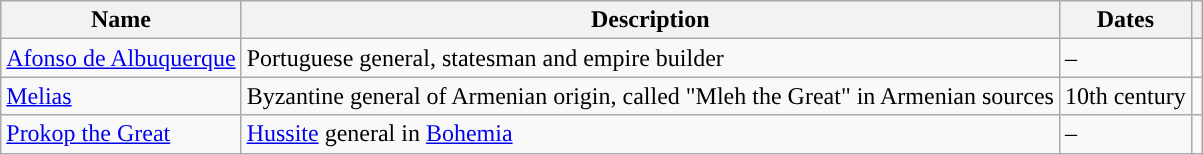<table class="wikitable sortable">
<tr>
<th>Name</th>
<th>Description</th>
<th>Dates</th>
<th class="unsortable"></th>
</tr>
<tr>
<td><a href='#'>Afonso de Albuquerque</a></td>
<td>Portuguese general, statesman and empire builder</td>
<td> – </td>
<td></td>
</tr>
<tr>
<td><a href='#'>Melias</a></td>
<td>Byzantine general of Armenian origin, called "Mleh the Great" in Armenian sources</td>
<td>10th century</td>
<td></td>
</tr>
<tr>
<td><a href='#'>Prokop the Great</a></td>
<td><a href='#'>Hussite</a> general in <a href='#'>Bohemia</a></td>
<td> – </td>
<td></td>
</tr>
</table>
